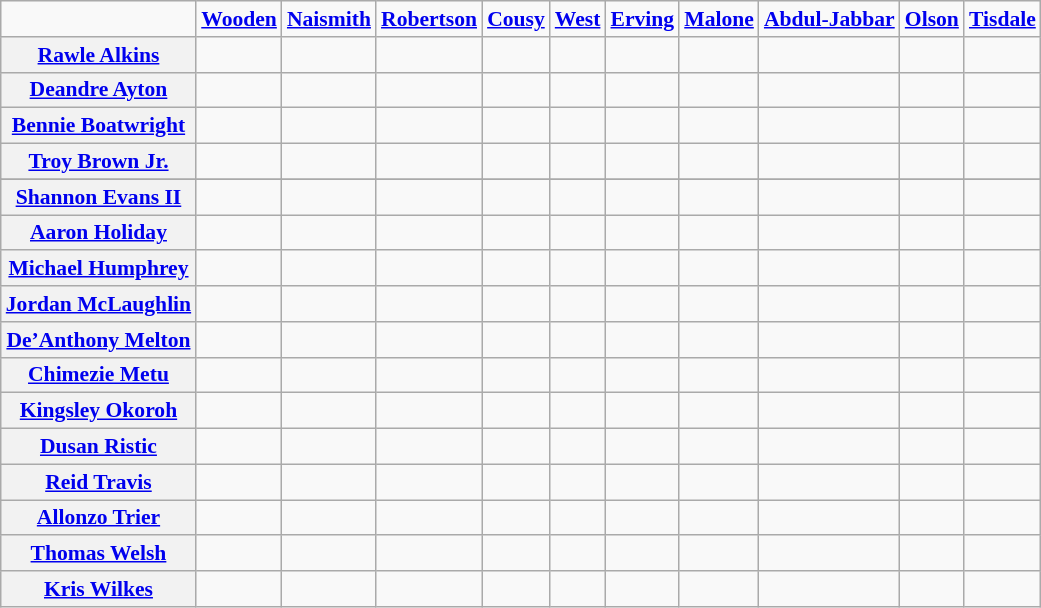<table class="wikitable" style="white-space:nowrap; font-size:90%;">
<tr>
<td></td>
<td><strong><a href='#'>Wooden</a></strong></td>
<td><strong><a href='#'>Naismith</a></strong></td>
<td><strong><a href='#'>Robertson</a></strong></td>
<td><strong><a href='#'>Cousy</a></strong></td>
<td><strong><a href='#'>West</a></strong></td>
<td><strong><a href='#'>Erving</a></strong></td>
<td><strong><a href='#'>Malone</a></strong></td>
<td><strong><a href='#'>Abdul-Jabbar</a></strong></td>
<td><strong><a href='#'>Olson</a></strong></td>
<td><strong><a href='#'>Tisdale</a></strong></td>
</tr>
<tr>
<th><a href='#'>Rawle Alkins</a></th>
<td></td>
<td></td>
<td></td>
<td></td>
<td></td>
<td></td>
<td></td>
<td></td>
<td></td>
<td></td>
</tr>
<tr>
<th><a href='#'>Deandre Ayton</a></th>
<td></td>
<td></td>
<td></td>
<td></td>
<td></td>
<td></td>
<td></td>
<td></td>
<td></td>
<td></td>
</tr>
<tr>
<th><a href='#'>Bennie Boatwright</a></th>
<td></td>
<td></td>
<td></td>
<td></td>
<td></td>
<td></td>
<td></td>
<td></td>
<td></td>
<td></td>
</tr>
<tr>
<th><a href='#'>Troy Brown Jr.</a></th>
<td></td>
<td></td>
<td></td>
<td></td>
<td></td>
<td></td>
<td></td>
<td></td>
<td></td>
<td></td>
</tr>
<tr>
</tr>
<tr>
<th><a href='#'>Shannon Evans II</a></th>
<td></td>
<td></td>
<td></td>
<td></td>
<td></td>
<td></td>
<td></td>
<td></td>
<td></td>
<td></td>
</tr>
<tr>
<th><a href='#'>Aaron Holiday</a></th>
<td></td>
<td></td>
<td></td>
<td></td>
<td></td>
<td></td>
<td></td>
<td></td>
<td></td>
<td></td>
</tr>
<tr>
<th><a href='#'>Michael Humphrey</a></th>
<td></td>
<td></td>
<td></td>
<td></td>
<td></td>
<td></td>
<td></td>
<td></td>
<td></td>
<td></td>
</tr>
<tr>
<th><a href='#'>Jordan McLaughlin</a></th>
<td></td>
<td></td>
<td></td>
<td></td>
<td></td>
<td></td>
<td></td>
<td></td>
<td></td>
<td></td>
</tr>
<tr>
<th><a href='#'>De’Anthony Melton</a></th>
<td></td>
<td></td>
<td></td>
<td></td>
<td></td>
<td></td>
<td></td>
<td></td>
<td></td>
<td></td>
</tr>
<tr>
<th><a href='#'>Chimezie Metu</a></th>
<td></td>
<td></td>
<td></td>
<td></td>
<td></td>
<td></td>
<td></td>
<td></td>
<td></td>
<td></td>
</tr>
<tr>
<th><a href='#'>Kingsley Okoroh</a></th>
<td></td>
<td></td>
<td></td>
<td></td>
<td></td>
<td></td>
<td></td>
<td></td>
<td></td>
<td></td>
</tr>
<tr>
<th><a href='#'>Dusan Ristic</a></th>
<td></td>
<td></td>
<td></td>
<td></td>
<td></td>
<td></td>
<td></td>
<td></td>
<td></td>
<td></td>
</tr>
<tr>
<th><a href='#'>Reid Travis</a></th>
<td></td>
<td></td>
<td></td>
<td></td>
<td></td>
<td></td>
<td></td>
<td></td>
<td></td>
<td></td>
</tr>
<tr>
<th><a href='#'>Allonzo Trier</a></th>
<td></td>
<td></td>
<td></td>
<td></td>
<td></td>
<td></td>
<td></td>
<td></td>
<td></td>
<td></td>
</tr>
<tr>
<th><a href='#'>Thomas Welsh</a></th>
<td></td>
<td></td>
<td></td>
<td></td>
<td></td>
<td></td>
<td></td>
<td></td>
<td></td>
<td></td>
</tr>
<tr>
<th><a href='#'>Kris Wilkes</a></th>
<td></td>
<td></td>
<td></td>
<td></td>
<td></td>
<td></td>
<td></td>
<td></td>
<td></td>
<td></td>
</tr>
</table>
